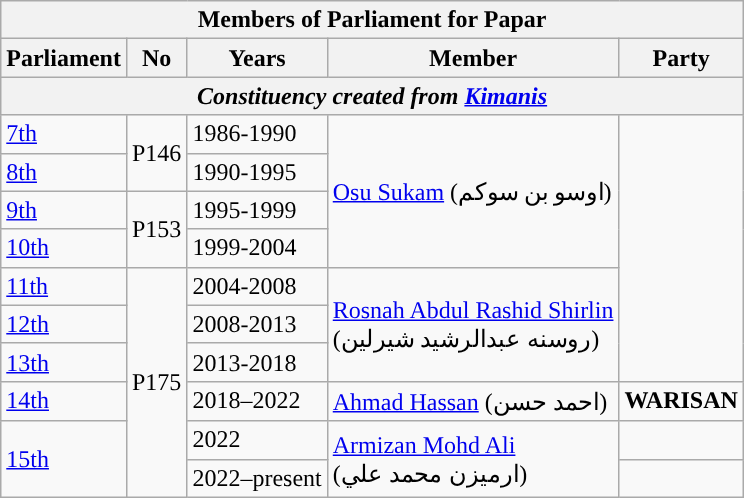<table class=wikitable>
<tr>
<th colspan="5">Members of Parliament for Papar</th>
</tr>
<tr>
<th>Parliament</th>
<th>No</th>
<th>Years</th>
<th>Member</th>
<th>Party</th>
</tr>
<tr>
<th colspan="5" align="center"><em>Constituency created from <a href='#'>Kimanis</a></em></th>
</tr>
<tr>
<td><a href='#'>7th</a></td>
<td rowspan="2">P146</td>
<td>1986-1990</td>
<td rowspan=4><a href='#'>Osu Sukam</a> (اوسو بن سوكم)</td>
<td rowspan=7></td>
</tr>
<tr>
<td><a href='#'>8th</a></td>
<td>1990-1995</td>
</tr>
<tr>
<td><a href='#'>9th</a></td>
<td rowspan="2">P153</td>
<td>1995-1999</td>
</tr>
<tr>
<td><a href='#'>10th</a></td>
<td>1999-2004</td>
</tr>
<tr>
<td><a href='#'>11th</a></td>
<td rowspan="6">P175</td>
<td>2004-2008</td>
<td rowspan=3><a href='#'>Rosnah Abdul Rashid Shirlin</a> <br> (روسنه عبدالرشيد شيرلين)</td>
</tr>
<tr>
<td><a href='#'>12th</a></td>
<td>2008-2013</td>
</tr>
<tr>
<td><a href='#'>13th</a></td>
<td>2013-2018</td>
</tr>
<tr>
<td><a href='#'>14th</a></td>
<td>2018–2022</td>
<td><a href='#'>Ahmad Hassan</a> (احمد حسن)</td>
<td><strong>WARISAN</strong></td>
</tr>
<tr>
<td rowspan="2"><a href='#'>15th</a></td>
<td>2022</td>
<td rowspan="2"><a href='#'>Armizan Mohd Ali</a> <br> (ارميزن محمد علي)</td>
<td></td>
</tr>
<tr>
<td>2022–present</td>
<td></td>
</tr>
</table>
